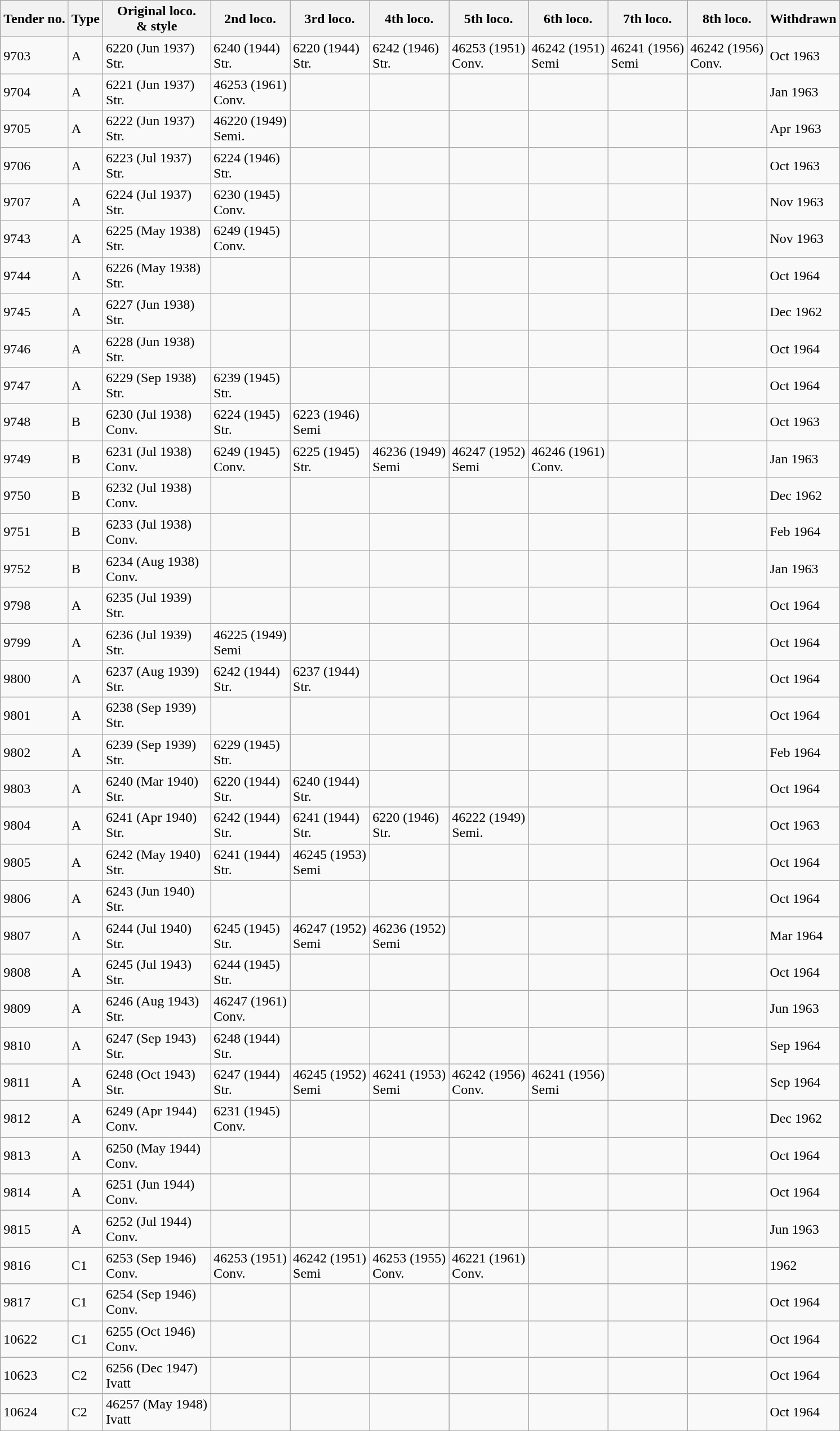<table class="wikitable collapsible collapsed">
<tr>
<th>Tender no.</th>
<th>Type</th>
<th>Original loco. <br> & style</th>
<th>2nd loco.</th>
<th>3rd loco.</th>
<th>4th loco.</th>
<th>5th loco.</th>
<th>6th loco.</th>
<th>7th loco.</th>
<th>8th loco.</th>
<th>Withdrawn</th>
</tr>
<tr>
<td>9703</td>
<td>A</td>
<td>6220 (Jun 1937) <br> Str.</td>
<td>6240 (1944) <br> Str.</td>
<td>6220 (1944) <br> Str.</td>
<td>6242 (1946) <br> Str.</td>
<td>46253 (1951) <br> Conv.</td>
<td>46242 (1951) <br> Semi</td>
<td>46241 (1956) <br> Semi</td>
<td>46242 (1956) <br> Conv.</td>
<td>Oct 1963</td>
</tr>
<tr>
<td>9704</td>
<td>A</td>
<td>6221 (Jun 1937) <br> Str.</td>
<td>46253 (1961) <br> Conv.</td>
<td></td>
<td></td>
<td></td>
<td></td>
<td></td>
<td></td>
<td>Jan 1963</td>
</tr>
<tr>
<td>9705</td>
<td>A</td>
<td>6222 (Jun 1937) <br> Str.</td>
<td>46220 (1949) <br> Semi.</td>
<td></td>
<td></td>
<td></td>
<td></td>
<td></td>
<td></td>
<td>Apr 1963</td>
</tr>
<tr>
<td>9706</td>
<td>A</td>
<td>6223 (Jul 1937) <br> Str.</td>
<td>6224 (1946) <br> Str.</td>
<td></td>
<td></td>
<td></td>
<td></td>
<td></td>
<td></td>
<td>Oct 1963</td>
</tr>
<tr>
<td>9707</td>
<td>A</td>
<td>6224 (Jul 1937) <br> Str.</td>
<td>6230 (1945) <br> Conv.</td>
<td></td>
<td></td>
<td></td>
<td></td>
<td></td>
<td></td>
<td>Nov 1963</td>
</tr>
<tr>
<td>9743</td>
<td>A</td>
<td>6225 (May 1938) <br> Str.</td>
<td>6249 (1945) <br> Conv.</td>
<td></td>
<td></td>
<td></td>
<td></td>
<td></td>
<td></td>
<td>Nov 1963</td>
</tr>
<tr>
<td>9744</td>
<td>A</td>
<td>6226 (May 1938) <br> Str.</td>
<td></td>
<td></td>
<td></td>
<td></td>
<td></td>
<td></td>
<td></td>
<td>Oct 1964</td>
</tr>
<tr>
<td>9745</td>
<td>A</td>
<td>6227 (Jun 1938) <br> Str.</td>
<td></td>
<td></td>
<td></td>
<td></td>
<td></td>
<td></td>
<td></td>
<td>Dec 1962</td>
</tr>
<tr>
<td>9746</td>
<td>A</td>
<td>6228 (Jun 1938) <br> Str.</td>
<td></td>
<td></td>
<td></td>
<td></td>
<td></td>
<td></td>
<td></td>
<td>Oct 1964</td>
</tr>
<tr>
<td>9747</td>
<td>A</td>
<td>6229 (Sep 1938) <br> Str.</td>
<td>6239 (1945) <br> Str.</td>
<td></td>
<td></td>
<td></td>
<td></td>
<td></td>
<td></td>
<td>Oct 1964</td>
</tr>
<tr>
<td>9748</td>
<td>B</td>
<td>6230 (Jul 1938) <br> Conv.</td>
<td>6224 (1945) <br> Str.</td>
<td>6223 (1946) <br> Semi</td>
<td></td>
<td></td>
<td></td>
<td></td>
<td></td>
<td>Oct 1963</td>
</tr>
<tr>
<td>9749</td>
<td>B</td>
<td>6231 (Jul 1938) <br> Conv.</td>
<td>6249 (1945) <br> Conv.</td>
<td>6225 (1945) <br> Str.</td>
<td>46236 (1949) <br> Semi</td>
<td>46247 (1952) <br> Semi</td>
<td>46246 (1961) <br> Conv.</td>
<td></td>
<td></td>
<td>Jan 1963</td>
</tr>
<tr>
<td>9750</td>
<td>B</td>
<td>6232 (Jul 1938) <br> Conv.</td>
<td></td>
<td></td>
<td></td>
<td></td>
<td></td>
<td></td>
<td></td>
<td>Dec 1962</td>
</tr>
<tr>
<td>9751</td>
<td>B</td>
<td>6233 (Jul 1938) <br> Conv.</td>
<td></td>
<td></td>
<td></td>
<td></td>
<td></td>
<td></td>
<td></td>
<td>Feb 1964</td>
</tr>
<tr>
<td>9752</td>
<td>B</td>
<td>6234 (Aug 1938) <br> Conv.</td>
<td></td>
<td></td>
<td></td>
<td></td>
<td></td>
<td></td>
<td></td>
<td>Jan 1963</td>
</tr>
<tr>
<td>9798</td>
<td>A</td>
<td>6235 (Jul 1939) <br> Str.</td>
<td></td>
<td></td>
<td></td>
<td></td>
<td></td>
<td></td>
<td></td>
<td>Oct 1964</td>
</tr>
<tr>
<td>9799</td>
<td>A</td>
<td>6236 (Jul 1939) <br> Str.</td>
<td>46225 (1949) <br> Semi</td>
<td></td>
<td></td>
<td></td>
<td></td>
<td></td>
<td></td>
<td>Oct 1964</td>
</tr>
<tr>
<td>9800</td>
<td>A</td>
<td>6237 (Aug 1939) <br> Str.</td>
<td>6242 (1944) <br> Str.</td>
<td>6237 (1944) <br> Str.</td>
<td></td>
<td></td>
<td></td>
<td></td>
<td></td>
<td>Oct 1964</td>
</tr>
<tr>
<td>9801</td>
<td>A</td>
<td>6238 (Sep 1939) <br> Str.</td>
<td></td>
<td></td>
<td></td>
<td></td>
<td></td>
<td></td>
<td></td>
<td>Oct 1964</td>
</tr>
<tr>
<td>9802</td>
<td>A</td>
<td>6239 (Sep 1939) <br> Str.</td>
<td>6229 (1945) <br> Str.</td>
<td></td>
<td></td>
<td></td>
<td></td>
<td></td>
<td></td>
<td>Feb 1964</td>
</tr>
<tr>
<td>9803</td>
<td>A</td>
<td>6240 (Mar 1940) <br> Str.</td>
<td>6220 (1944) <br> Str.</td>
<td>6240 (1944) <br> Str.</td>
<td></td>
<td></td>
<td></td>
<td></td>
<td></td>
<td>Oct 1964</td>
</tr>
<tr>
<td>9804</td>
<td>A</td>
<td>6241 (Apr 1940) <br> Str.</td>
<td>6242 (1944) <br> Str.</td>
<td>6241 (1944) <br> Str.</td>
<td>6220 (1946) <br> Str.</td>
<td>46222 (1949) <br> Semi.</td>
<td></td>
<td></td>
<td></td>
<td>Oct 1963</td>
</tr>
<tr>
<td>9805</td>
<td>A</td>
<td>6242 (May 1940) <br> Str.</td>
<td>6241 (1944) <br> Str.</td>
<td>46245 (1953) <br> Semi</td>
<td></td>
<td></td>
<td></td>
<td></td>
<td></td>
<td>Oct 1964</td>
</tr>
<tr>
<td>9806</td>
<td>A</td>
<td>6243 (Jun 1940) <br> Str.</td>
<td></td>
<td></td>
<td></td>
<td></td>
<td></td>
<td></td>
<td></td>
<td>Oct 1964</td>
</tr>
<tr>
<td>9807</td>
<td>A</td>
<td>6244 (Jul 1940) <br> Str.</td>
<td>6245 (1945) <br> Str.</td>
<td>46247 (1952) <br> Semi</td>
<td>46236 (1952) <br> Semi</td>
<td></td>
<td></td>
<td></td>
<td></td>
<td>Mar 1964</td>
</tr>
<tr>
<td>9808</td>
<td>A</td>
<td>6245 (Jul 1943) <br> Str.</td>
<td>6244 (1945) <br> Str.</td>
<td></td>
<td></td>
<td></td>
<td></td>
<td></td>
<td></td>
<td>Oct 1964</td>
</tr>
<tr>
<td>9809</td>
<td>A</td>
<td>6246 (Aug 1943) <br> Str.</td>
<td>46247 (1961) <br> Conv.</td>
<td></td>
<td></td>
<td></td>
<td></td>
<td></td>
<td></td>
<td>Jun 1963</td>
</tr>
<tr>
<td>9810</td>
<td>A</td>
<td>6247 (Sep 1943) <br> Str.</td>
<td>6248 (1944) <br> Str.</td>
<td></td>
<td></td>
<td></td>
<td></td>
<td></td>
<td></td>
<td>Sep 1964</td>
</tr>
<tr>
<td>9811</td>
<td>A</td>
<td>6248 (Oct 1943) <br> Str.</td>
<td>6247 (1944) <br> Str.</td>
<td>46245 (1952) <br> Semi</td>
<td>46241 (1953) <br> Semi</td>
<td>46242 (1956) <br> Conv.</td>
<td>46241 (1956) <br> Semi</td>
<td></td>
<td></td>
<td>Sep 1964</td>
</tr>
<tr>
<td>9812</td>
<td>A</td>
<td>6249 (Apr 1944) <br> Conv.</td>
<td>6231 (1945) <br> Conv.</td>
<td></td>
<td></td>
<td></td>
<td></td>
<td></td>
<td></td>
<td>Dec 1962</td>
</tr>
<tr>
<td>9813</td>
<td>A</td>
<td>6250 (May 1944) <br> Conv.</td>
<td></td>
<td></td>
<td></td>
<td></td>
<td></td>
<td></td>
<td></td>
<td>Oct 1964</td>
</tr>
<tr>
<td>9814</td>
<td>A</td>
<td>6251 (Jun 1944) <br> Conv.</td>
<td></td>
<td></td>
<td></td>
<td></td>
<td></td>
<td></td>
<td></td>
<td>Oct 1964</td>
</tr>
<tr>
<td>9815</td>
<td>A</td>
<td>6252 (Jul 1944) <br> Conv.</td>
<td></td>
<td></td>
<td></td>
<td></td>
<td></td>
<td></td>
<td></td>
<td>Jun 1963</td>
</tr>
<tr>
<td>9816</td>
<td>C1</td>
<td>6253 (Sep 1946) <br> Conv.</td>
<td>46253 (1951) <br> Conv.</td>
<td>46242 (1951) <br> Semi</td>
<td>46253 (1955) <br> Conv.</td>
<td>46221 (1961) <br> Conv.</td>
<td></td>
<td></td>
<td></td>
<td>1962</td>
</tr>
<tr>
<td>9817</td>
<td>C1</td>
<td>6254 (Sep 1946) <br> Conv.</td>
<td></td>
<td></td>
<td></td>
<td></td>
<td></td>
<td></td>
<td></td>
<td>Oct 1964</td>
</tr>
<tr>
<td>10622</td>
<td>C1</td>
<td>6255 (Oct 1946) <br> Conv.</td>
<td></td>
<td></td>
<td></td>
<td></td>
<td></td>
<td></td>
<td></td>
<td>Oct 1964</td>
</tr>
<tr>
<td>10623</td>
<td>C2</td>
<td>6256 (Dec 1947) <br> Ivatt</td>
<td></td>
<td></td>
<td></td>
<td></td>
<td></td>
<td></td>
<td></td>
<td>Oct 1964</td>
</tr>
<tr>
<td>10624</td>
<td>C2</td>
<td>46257 (May 1948) <br> Ivatt</td>
<td></td>
<td></td>
<td></td>
<td></td>
<td></td>
<td></td>
<td></td>
<td>Oct 1964</td>
</tr>
</table>
